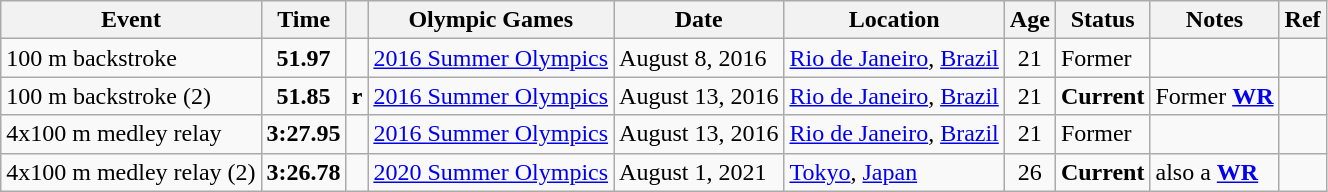<table class="wikitable">
<tr>
<th>Event</th>
<th>Time</th>
<th></th>
<th>Olympic Games</th>
<th>Date</th>
<th>Location</th>
<th>Age</th>
<th>Status</th>
<th>Notes</th>
<th>Ref</th>
</tr>
<tr>
<td>100 m backstroke</td>
<td style="text-align:center;"><strong>51.97</strong></td>
<td></td>
<td><a href='#'>2016 Summer Olympics</a></td>
<td>August 8, 2016</td>
<td><a href='#'>Rio de Janeiro</a>, <a href='#'>Brazil</a></td>
<td style="text-align:center;">21</td>
<td>Former</td>
<td></td>
<td style="text-align:center;"></td>
</tr>
<tr>
<td>100 m backstroke (2)</td>
<td style="text-align:center;"><strong>51.85</strong></td>
<td><strong>r</strong></td>
<td><a href='#'>2016 Summer Olympics</a></td>
<td>August 13, 2016</td>
<td><a href='#'>Rio de Janeiro</a>, <a href='#'>Brazil</a></td>
<td style="text-align:center;">21</td>
<td><strong>Current</strong></td>
<td>Former <strong><a href='#'>WR</a></strong></td>
<td style="text-align:center;"></td>
</tr>
<tr>
<td>4x100 m medley relay</td>
<td style="text-align:center;"><strong>3:27.95</strong></td>
<td></td>
<td><a href='#'>2016 Summer Olympics</a></td>
<td>August 13, 2016</td>
<td><a href='#'>Rio de Janeiro</a>, <a href='#'>Brazil</a></td>
<td style="text-align:center;">21</td>
<td>Former</td>
<td></td>
<td style="text-align:center;"></td>
</tr>
<tr>
<td>4x100 m medley relay (2)</td>
<td style="text-align:center;"><strong>3:26.78</strong></td>
<td></td>
<td><a href='#'>2020 Summer Olympics</a></td>
<td>August 1, 2021</td>
<td><a href='#'>Tokyo</a>, <a href='#'>Japan</a></td>
<td style="text-align:center;">26</td>
<td><strong>Current</strong></td>
<td>also a <strong><a href='#'>WR</a></strong></td>
<td style="text-align:center;"></td>
</tr>
</table>
